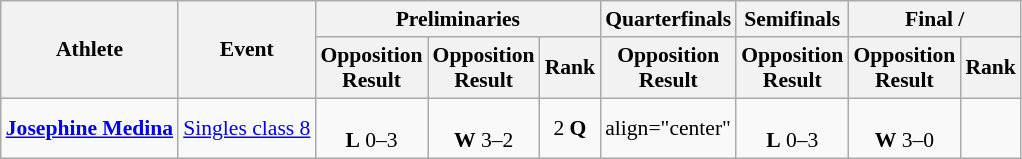<table class=wikitable style="font-size:90%">
<tr>
<th rowspan="2">Athlete</th>
<th rowspan="2">Event</th>
<th colspan="3">Preliminaries</th>
<th>Quarterfinals</th>
<th>Semifinals</th>
<th colspan="2">Final / </th>
</tr>
<tr>
<th>Opposition<br>Result</th>
<th>Opposition<br>Result</th>
<th>Rank</th>
<th>Opposition<br>Result</th>
<th>Opposition<br>Result</th>
<th>Opposition<br>Result</th>
<th>Rank</th>
</tr>
<tr>
<td><strong><a href='#'>Josephine Medina</a></strong></td>
<td><a href='#'>Singles class 8</a></td>
<td align="center"> <br> <strong>L</strong> 0–3</td>
<td align="center"> <br> <strong>W</strong> 3–2</td>
<td align="center">2 <strong>Q</strong></td>
<td>align="center" </td>
<td align="center"> <br> <strong>L</strong> 0–3</td>
<td align="center"> <br> <strong>W</strong> 3–0</td>
<td align="center"></td>
</tr>
</table>
